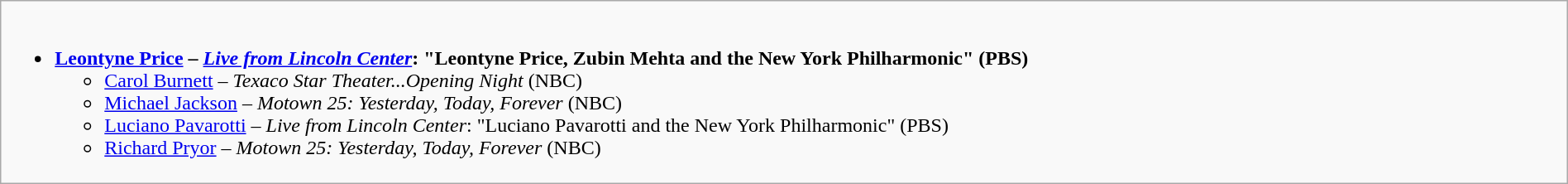<table class=wikitable width="100%">
<tr>
<td style="vertical-align:top;"><br><ul><li><strong><a href='#'>Leontyne Price</a> – <em><a href='#'>Live from Lincoln Center</a></em>: "Leontyne Price, Zubin Mehta and the New York Philharmonic" (PBS)</strong><ul><li><a href='#'>Carol Burnett</a> – <em>Texaco Star Theater...Opening Night</em> (NBC)</li><li><a href='#'>Michael Jackson</a> – <em>Motown 25: Yesterday, Today, Forever</em> (NBC)</li><li><a href='#'>Luciano Pavarotti</a> – <em>Live from Lincoln Center</em>: "Luciano Pavarotti and the New York Philharmonic" (PBS)</li><li><a href='#'>Richard Pryor</a> – <em>Motown 25: Yesterday, Today, Forever</em> (NBC)</li></ul></li></ul></td>
</tr>
</table>
